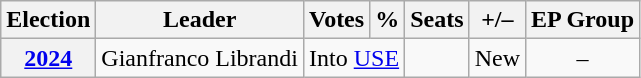<table class="wikitable" style="text-align:center">
<tr>
<th>Election</th>
<th>Leader</th>
<th>Votes</th>
<th>%</th>
<th>Seats</th>
<th>+/–</th>
<th>EP Group</th>
</tr>
<tr>
<th><a href='#'>2024</a></th>
<td>Gianfranco Librandi</td>
<td colspan="2">Into <a href='#'>USE</a></td>
<td></td>
<td>New</td>
<td>–</td>
</tr>
</table>
